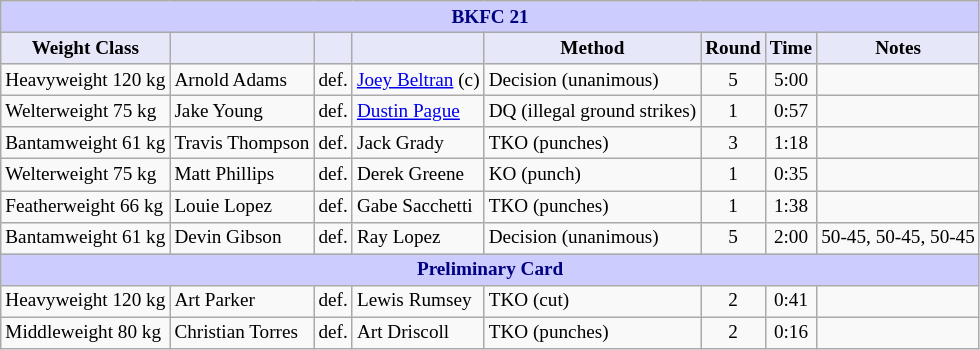<table class="wikitable" style="font-size: 80%;">
<tr>
<th colspan="8" style="background-color: #ccf; color: #000080; text-align: center;"><strong>BKFC 21</strong></th>
</tr>
<tr>
<th colspan="1" style="background-color: #E6E8FA; color: #000000; text-align: center;">Weight Class</th>
<th colspan="1" style="background-color: #E6E8FA; color: #000000; text-align: center;"></th>
<th colspan="1" style="background-color: #E6E8FA; color: #000000; text-align: center;"></th>
<th colspan="1" style="background-color: #E6E8FA; color: #000000; text-align: center;"></th>
<th colspan="1" style="background-color: #E6E8FA; color: #000000; text-align: center;">Method</th>
<th colspan="1" style="background-color: #E6E8FA; color: #000000; text-align: center;">Round</th>
<th colspan="1" style="background-color: #E6E8FA; color: #000000; text-align: center;">Time</th>
<th colspan="1" style="background-color: #E6E8FA; color: #000000; text-align: center;">Notes</th>
</tr>
<tr>
<td>Heavyweight 120 kg</td>
<td> Arnold Adams</td>
<td align=center>def.</td>
<td> <a href='#'>Joey Beltran</a> (c)</td>
<td>Decision (unanimous)</td>
<td align=center>5</td>
<td align=center>5:00</td>
<td></td>
</tr>
<tr>
<td>Welterweight 75 kg</td>
<td> Jake Young</td>
<td align=center>def.</td>
<td> <a href='#'>Dustin Pague</a></td>
<td>DQ (illegal ground strikes)</td>
<td align=center>1</td>
<td align=center>0:57</td>
<td></td>
</tr>
<tr>
<td>Bantamweight 61 kg</td>
<td> Travis Thompson</td>
<td align=center>def.</td>
<td> Jack Grady</td>
<td>TKO (punches)</td>
<td align=center>3</td>
<td align=center>1:18</td>
<td></td>
</tr>
<tr>
<td>Welterweight 75 kg</td>
<td> Matt Phillips</td>
<td align=center>def.</td>
<td> Derek Greene</td>
<td>KO (punch)</td>
<td align=center>1</td>
<td align=center>0:35</td>
<td></td>
</tr>
<tr>
<td>Featherweight 66 kg</td>
<td> Louie Lopez</td>
<td align=center>def.</td>
<td> Gabe Sacchetti</td>
<td>TKO (punches)</td>
<td align=center>1</td>
<td align=center>1:38</td>
<td></td>
</tr>
<tr>
<td>Bantamweight 61 kg</td>
<td> Devin Gibson</td>
<td align=center>def.</td>
<td> Ray Lopez</td>
<td>Decision (unanimous)</td>
<td align=center>5</td>
<td align=center>2:00</td>
<td>50-45, 50-45, 50-45</td>
</tr>
<tr>
<th colspan="8" style="background-color: #ccf; color: #000080; text-align: center;"><strong>Preliminary Card</strong></th>
</tr>
<tr>
<td>Heavyweight 120 kg</td>
<td> Art Parker</td>
<td align=center>def.</td>
<td> Lewis Rumsey</td>
<td>TKO (cut)</td>
<td align=center>2</td>
<td align=center>0:41</td>
<td></td>
</tr>
<tr>
<td>Middleweight 80 kg</td>
<td> Christian Torres</td>
<td align=center>def.</td>
<td> Art Driscoll</td>
<td>TKO (punches)</td>
<td align=center>2</td>
<td align=center>0:16</td>
<td></td>
</tr>
</table>
